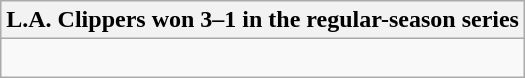<table class="wikitable collapsible collapsed">
<tr>
<th>L.A. Clippers won 3–1 in the regular-season series</th>
</tr>
<tr>
<td><br>


</td>
</tr>
</table>
